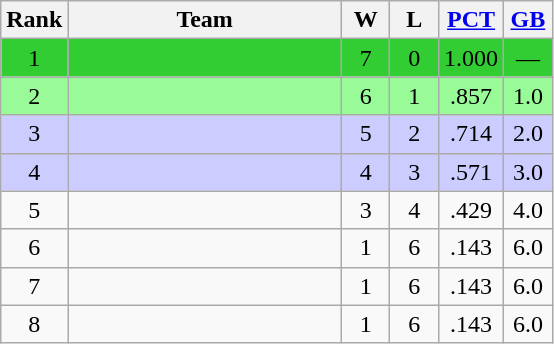<table class="wikitable" style="text-align:center">
<tr>
<th>Rank</th>
<th width=175px>Team</th>
<th width=25px>W</th>
<th width=25px>L</th>
<th width=35px><a href='#'>PCT</a></th>
<th width=25px><a href='#'>GB</a></th>
</tr>
<tr bgcolor=#32CD32>
<td>1</td>
<td align=left></td>
<td>7</td>
<td>0</td>
<td>1.000</td>
<td>—</td>
</tr>
<tr bgcolor=#98FB98>
<td>2</td>
<td align=left></td>
<td>6</td>
<td>1</td>
<td>.857</td>
<td>1.0</td>
</tr>
<tr bgcolor=#CCCCFF>
<td>3</td>
<td align=left></td>
<td>5</td>
<td>2</td>
<td>.714</td>
<td>2.0</td>
</tr>
<tr bgcolor=#CCCCFF>
<td>4</td>
<td align=left></td>
<td>4</td>
<td>3</td>
<td>.571</td>
<td>3.0</td>
</tr>
<tr>
<td>5</td>
<td align=left></td>
<td>3</td>
<td>4</td>
<td>.429</td>
<td>4.0</td>
</tr>
<tr>
<td>6</td>
<td align=left></td>
<td>1</td>
<td>6</td>
<td>.143</td>
<td>6.0</td>
</tr>
<tr>
<td>7</td>
<td align=left></td>
<td>1</td>
<td>6</td>
<td>.143</td>
<td>6.0</td>
</tr>
<tr>
<td>8</td>
<td align=left></td>
<td>1</td>
<td>6</td>
<td>.143</td>
<td>6.0</td>
</tr>
</table>
